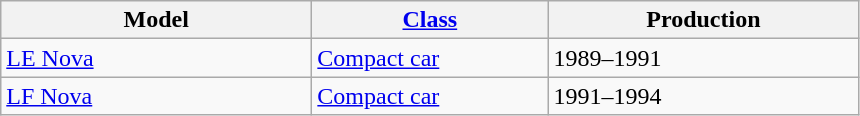<table class="wikitable">
<tr>
<th style="width:200px;">Model</th>
<th style="width:150px;"><a href='#'>Class</a></th>
<th style="width:200px;">Production</th>
</tr>
<tr>
<td valign="top"><a href='#'>LE Nova</a></td>
<td valign="top"><a href='#'>Compact car</a></td>
<td valign="top">1989–1991</td>
</tr>
<tr>
<td valign="top"><a href='#'>LF Nova</a></td>
<td valign="top"><a href='#'>Compact car</a></td>
<td valign="top">1991–1994</td>
</tr>
</table>
